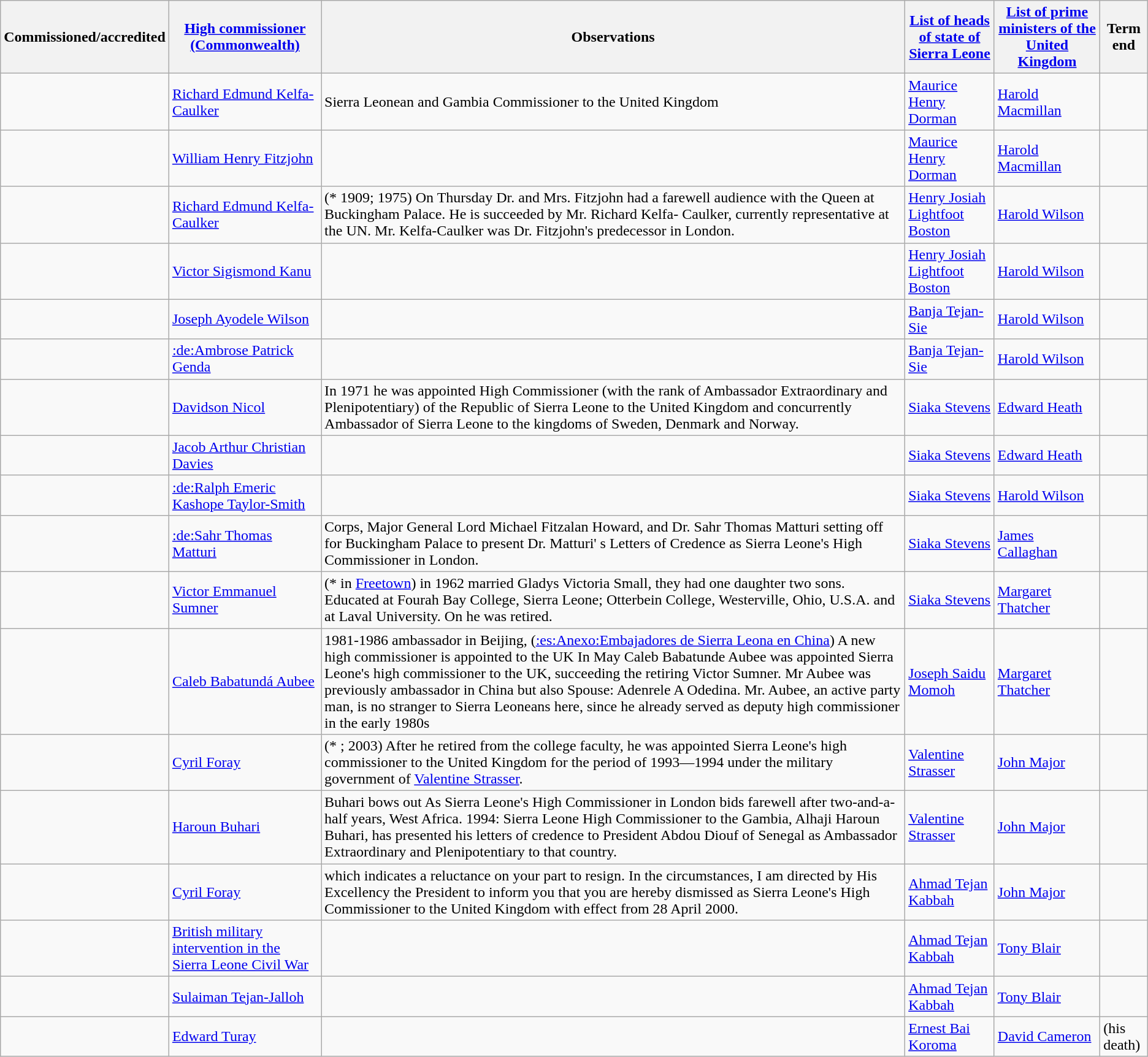<table class="wikitable sortable">
<tr>
<th>Commissioned/accredited</th>
<th><a href='#'>High commissioner (Commonwealth)</a></th>
<th>Observations</th>
<th><a href='#'>List of heads of state of Sierra Leone</a></th>
<th><a href='#'>List of prime ministers of the United Kingdom</a></th>
<th>Term end</th>
</tr>
<tr>
<td></td>
<td><a href='#'>Richard Edmund Kelfa-Caulker</a></td>
<td>Sierra Leonean and Gambia Commissioner to the United Kingdom</td>
<td><a href='#'>Maurice Henry Dorman</a></td>
<td><a href='#'>Harold Macmillan</a></td>
<td></td>
</tr>
<tr>
<td></td>
<td><a href='#'>William Henry Fitzjohn</a></td>
<td></td>
<td><a href='#'>Maurice Henry Dorman</a></td>
<td><a href='#'>Harold Macmillan</a></td>
<td></td>
</tr>
<tr>
<td></td>
<td><a href='#'>Richard Edmund Kelfa-Caulker</a></td>
<td>(* 1909; 1975) On Thursday Dr. and Mrs. Fitzjohn had a farewell audience with the Queen at Buckingham Palace. He is succeeded by Mr. Richard Kelfa- Caulker, currently representative at the UN. Mr. Kelfa-Caulker was Dr. Fitzjohn's predecessor in London.</td>
<td><a href='#'>Henry Josiah Lightfoot Boston</a></td>
<td><a href='#'>Harold Wilson</a></td>
<td></td>
</tr>
<tr>
<td></td>
<td><a href='#'>Victor Sigismond Kanu</a></td>
<td></td>
<td><a href='#'>Henry Josiah Lightfoot Boston</a></td>
<td><a href='#'>Harold Wilson</a></td>
<td></td>
</tr>
<tr>
<td></td>
<td><a href='#'>Joseph Ayodele Wilson</a></td>
<td></td>
<td><a href='#'>Banja Tejan-Sie</a></td>
<td><a href='#'>Harold Wilson</a></td>
<td></td>
</tr>
<tr>
<td></td>
<td><a href='#'>:de:Ambrose Patrick Genda</a></td>
<td></td>
<td><a href='#'>Banja Tejan-Sie</a></td>
<td><a href='#'>Harold Wilson</a></td>
<td></td>
</tr>
<tr>
<td></td>
<td><a href='#'>Davidson Nicol</a></td>
<td>In 1971 he was appointed High Commissioner (with the rank of Ambassador Extraordinary and Plenipotentiary) of the Republic of Sierra Leone to the United Kingdom and concurrently Ambassador of Sierra Leone to the kingdoms of Sweden, Denmark and Norway.</td>
<td><a href='#'>Siaka Stevens</a></td>
<td><a href='#'>Edward Heath</a></td>
<td></td>
</tr>
<tr>
<td></td>
<td><a href='#'>Jacob Arthur Christian Davies</a></td>
<td></td>
<td><a href='#'>Siaka Stevens</a></td>
<td><a href='#'>Edward Heath</a></td>
<td></td>
</tr>
<tr>
<td></td>
<td><a href='#'>:de:Ralph Emeric Kashope Taylor-Smith</a></td>
<td></td>
<td><a href='#'>Siaka Stevens</a></td>
<td><a href='#'>Harold Wilson</a></td>
<td></td>
</tr>
<tr>
<td></td>
<td><a href='#'>:de:Sahr Thomas Matturi</a></td>
<td>Corps, Major General Lord Michael Fitzalan Howard, and Dr. Sahr Thomas Matturi setting off for Buckingham Palace to present Dr. Matturi' s Letters of Credence as Sierra Leone's High Commissioner in London.</td>
<td><a href='#'>Siaka Stevens</a></td>
<td><a href='#'>James Callaghan</a></td>
<td></td>
</tr>
<tr>
<td></td>
<td><a href='#'>Victor Emmanuel Sumner</a></td>
<td>(* in <a href='#'>Freetown</a>) in 1962 married Gladys Victoria Small, they had one daughter two sons. Educated at Fourah Bay College, Sierra Leone; Otterbein College, Westerville, Ohio, U.S.A. and at Laval University. On  he was retired.</td>
<td><a href='#'>Siaka Stevens</a></td>
<td><a href='#'>Margaret Thatcher</a></td>
<td></td>
</tr>
<tr>
<td></td>
<td><a href='#'>Caleb Babatundá Aubee</a></td>
<td>1981-1986 ambassador in Beijing, (<a href='#'>:es:Anexo:Embajadores de Sierra Leona en China</a>) A new high commissioner is appointed to the UK In May Caleb Babatunde Aubee was appointed Sierra Leone's high commissioner to the UK, succeeding the retiring Victor Sumner. Mr Aubee was previously ambassador in China but also Spouse: Adenrele A Odedina. Mr. Aubee, an active party man, is no stranger to Sierra Leoneans here, since he already served as deputy high commissioner in the early 1980s</td>
<td><a href='#'>Joseph Saidu Momoh</a></td>
<td><a href='#'>Margaret Thatcher</a></td>
<td></td>
</tr>
<tr>
<td></td>
<td><a href='#'>Cyril Foray</a></td>
<td>(* ; 2003) After he retired from the college faculty, he was appointed Sierra Leone's high commissioner to the United Kingdom for the period of 1993—1994 under the military government of <a href='#'>Valentine Strasser</a>.</td>
<td><a href='#'>Valentine Strasser</a></td>
<td><a href='#'>John Major</a></td>
<td></td>
</tr>
<tr>
<td></td>
<td><a href='#'>Haroun Buhari</a></td>
<td>Buhari bows out As Sierra Leone's High Commissioner in London bids farewell after two-and-a-half years, West Africa. 1994: Sierra Leone High Commissioner to the Gambia, Alhaji Haroun Buhari, has presented his letters of credence to President Abdou Diouf of Senegal as Ambassador Extraordinary and Plenipotentiary to that country.</td>
<td><a href='#'>Valentine Strasser</a></td>
<td><a href='#'>John Major</a></td>
<td></td>
</tr>
<tr>
<td></td>
<td><a href='#'>Cyril Foray</a></td>
<td>which indicates a reluctance on your part to resign. In the circumstances, I am directed by His Excellency the President to inform you that you are hereby dismissed as Sierra Leone's High Commissioner to the United Kingdom with effect from 28 April 2000.</td>
<td><a href='#'>Ahmad Tejan Kabbah</a></td>
<td><a href='#'>John Major</a></td>
<td></td>
</tr>
<tr>
<td></td>
<td><a href='#'>British military intervention in the Sierra Leone Civil War</a></td>
<td></td>
<td><a href='#'>Ahmad Tejan Kabbah</a></td>
<td><a href='#'>Tony Blair</a></td>
<td></td>
</tr>
<tr>
<td></td>
<td><a href='#'>Sulaiman Tejan-Jalloh</a></td>
<td></td>
<td><a href='#'>Ahmad Tejan Kabbah</a></td>
<td><a href='#'>Tony Blair</a></td>
<td></td>
</tr>
<tr>
<td></td>
<td><a href='#'>Edward Turay</a></td>
<td></td>
<td><a href='#'>Ernest Bai Koroma</a></td>
<td><a href='#'>David Cameron</a></td>
<td> (his death)</td>
</tr>
</table>
